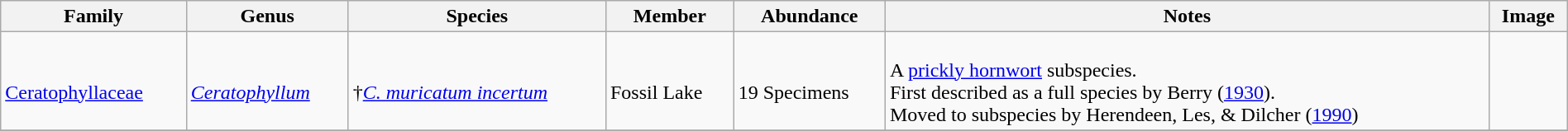<table class="wikitable" style="margin:auto;width:100%;">
<tr>
<th>Family</th>
<th>Genus</th>
<th>Species</th>
<th>Member</th>
<th>Abundance</th>
<th>Notes</th>
<th>Image</th>
</tr>
<tr>
<td><br><a href='#'>Ceratophyllaceae</a></td>
<td><br><em><a href='#'>Ceratophyllum</a></em></td>
<td><br>†<a href='#'><em>C. muricatum incertum</em></a> </td>
<td><br>Fossil Lake</td>
<td><br>19 Specimens</td>
<td><br>A <a href='#'>prickly hornwort</a> subspecies.<br>First described as a full species by Berry (<a href='#'>1930</a>).<br>Moved to subspecies by Herendeen, Les, & Dilcher (<a href='#'>1990</a>)</td>
<td></td>
</tr>
<tr>
</tr>
</table>
